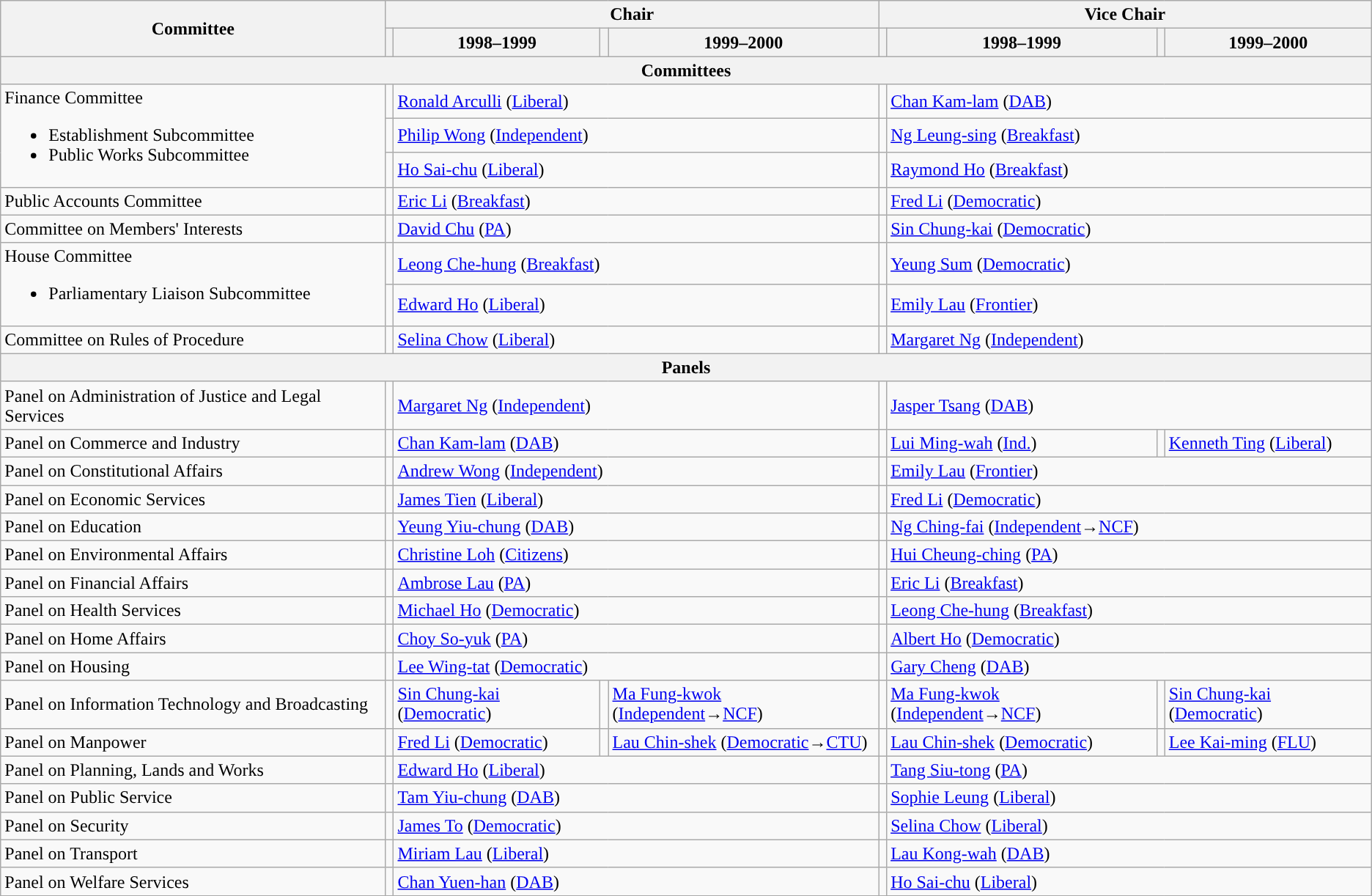<table class=wikitable>
<tr>
<th rowspan=2>Committee</th>
<th colspan=4>Chair</th>
<th colspan=4>Vice Chair</th>
</tr>
<tr>
<th></th>
<th>1998–1999</th>
<th></th>
<th>1999–2000</th>
<th></th>
<th>1998–1999</th>
<th></th>
<th>1999–2000</th>
</tr>
<tr>
<th colspan=9>Committees</th>
</tr>
<tr>
<td rowspan=3>Finance Committee<br><ul><li>Establishment Subcommittee</li><li>Public Works Subcommittee</li></ul></td>
<td style="color:inherit;background:"></td>
<td colspan=3><a href='#'>Ronald Arculli</a> (<a href='#'>Liberal</a>)</td>
<td style="color:inherit;background:"></td>
<td colspan=3><a href='#'>Chan Kam-lam</a> (<a href='#'>DAB</a>)</td>
</tr>
<tr>
<td style="color:inherit;background:"></td>
<td colspan=3><a href='#'>Philip Wong</a> (<a href='#'>Independent</a>)</td>
<td style="color:inherit;background:"></td>
<td colspan=3><a href='#'>Ng Leung-sing</a> (<a href='#'>Breakfast</a>)</td>
</tr>
<tr>
<td style="color:inherit;background:"></td>
<td colspan=3><a href='#'>Ho Sai-chu</a> (<a href='#'>Liberal</a>)</td>
<td style="color:inherit;background:"></td>
<td colspan=3><a href='#'>Raymond Ho</a> (<a href='#'>Breakfast</a>)</td>
</tr>
<tr>
<td>Public Accounts Committee</td>
<td style="color:inherit;background:"></td>
<td colspan=3><a href='#'>Eric Li</a> (<a href='#'>Breakfast</a>)</td>
<td style="color:inherit;background:"></td>
<td colspan=3><a href='#'>Fred Li</a> (<a href='#'>Democratic</a>)</td>
</tr>
<tr>
<td>Committee on Members' Interests</td>
<td style="color:inherit;background:"></td>
<td colspan=3><a href='#'>David Chu</a> (<a href='#'>PA</a>)</td>
<td style="color:inherit;background:"></td>
<td colspan=3><a href='#'>Sin Chung-kai</a> (<a href='#'>Democratic</a>)</td>
</tr>
<tr>
<td rowspan=2>House Committee<br><ul><li>Parliamentary Liaison Subcommittee</li></ul></td>
<td style="color:inherit;background:"></td>
<td colspan=3><a href='#'>Leong Che-hung</a> (<a href='#'>Breakfast</a>)</td>
<td style="color:inherit;background:"></td>
<td colspan=3><a href='#'>Yeung Sum</a> (<a href='#'>Democratic</a>)</td>
</tr>
<tr>
<td style="color:inherit;background:"></td>
<td colspan=3><a href='#'>Edward Ho</a> (<a href='#'>Liberal</a>)</td>
<td style="color:inherit;background:"></td>
<td colspan=3><a href='#'>Emily Lau</a> (<a href='#'>Frontier</a>)</td>
</tr>
<tr>
<td>Committee on Rules of Procedure</td>
<td style="color:inherit;background:"></td>
<td colspan=3><a href='#'>Selina Chow</a> (<a href='#'>Liberal</a>)</td>
<td style="color:inherit;background:"></td>
<td colspan=3><a href='#'>Margaret Ng</a> (<a href='#'>Independent</a>)</td>
</tr>
<tr>
<th colspan=9>Panels</th>
</tr>
<tr>
<td>Panel on Administration of Justice and Legal Services</td>
<td style="color:inherit;background:"></td>
<td colspan=3><a href='#'>Margaret Ng</a> (<a href='#'>Independent</a>)</td>
<td style="color:inherit;background:"></td>
<td colspan=3><a href='#'>Jasper Tsang</a> (<a href='#'>DAB</a>)</td>
</tr>
<tr>
<td>Panel on Commerce and Industry</td>
<td style="color:inherit;background:"></td>
<td colspan=3><a href='#'>Chan Kam-lam</a> (<a href='#'>DAB</a>)</td>
<td style="color:inherit;background:"></td>
<td><a href='#'>Lui Ming-wah</a> (<a href='#'>Ind.</a>)</td>
<td></td>
<td colspan=3><a href='#'>Kenneth Ting</a> (<a href='#'>Liberal</a>)</td>
</tr>
<tr>
<td>Panel on Constitutional Affairs</td>
<td style="color:inherit;background:"></td>
<td colspan=3><a href='#'>Andrew Wong</a> (<a href='#'>Independent</a>)</td>
<td style="color:inherit;background:"></td>
<td colspan=3><a href='#'>Emily Lau</a> (<a href='#'>Frontier</a>)</td>
</tr>
<tr>
<td>Panel on Economic Services</td>
<td style="color:inherit;background:"></td>
<td colspan=3><a href='#'>James Tien</a> (<a href='#'>Liberal</a>)</td>
<td style="color:inherit;background:"></td>
<td colspan=3><a href='#'>Fred Li</a> (<a href='#'>Democratic</a>)</td>
</tr>
<tr>
<td>Panel on Education</td>
<td style="color:inherit;background:"></td>
<td colspan=3><a href='#'>Yeung Yiu-chung</a> (<a href='#'>DAB</a>)</td>
<td style="color:inherit;background:"></td>
<td colspan=3><a href='#'>Ng Ching-fai</a> (<a href='#'>Independent</a>→<a href='#'>NCF</a>)</td>
</tr>
<tr>
<td>Panel on Environmental Affairs</td>
<td style="color:inherit;background:"></td>
<td colspan=3><a href='#'>Christine Loh</a> (<a href='#'>Citizens</a>)</td>
<td style="color:inherit;background:"></td>
<td colspan=3><a href='#'>Hui Cheung-ching</a> (<a href='#'>PA</a>)</td>
</tr>
<tr>
<td>Panel on Financial Affairs</td>
<td style="color:inherit;background:"></td>
<td colspan=3><a href='#'>Ambrose Lau</a> (<a href='#'>PA</a>)</td>
<td style="color:inherit;background:"></td>
<td colspan=3><a href='#'>Eric Li</a> (<a href='#'>Breakfast</a>)</td>
</tr>
<tr>
<td>Panel on Health Services</td>
<td style="color:inherit;background:"></td>
<td colspan=3><a href='#'>Michael Ho</a> (<a href='#'>Democratic</a>)</td>
<td style="color:inherit;background:"></td>
<td colspan=3><a href='#'>Leong Che-hung</a> (<a href='#'>Breakfast</a>)</td>
</tr>
<tr>
<td>Panel on Home Affairs</td>
<td style="color:inherit;background:"></td>
<td colspan=3><a href='#'>Choy So-yuk</a> (<a href='#'>PA</a>)</td>
<td style="color:inherit;background:"></td>
<td colspan=3><a href='#'>Albert Ho</a> (<a href='#'>Democratic</a>)</td>
</tr>
<tr>
<td>Panel on Housing</td>
<td style="color:inherit;background:"></td>
<td colspan=3><a href='#'>Lee Wing-tat</a> (<a href='#'>Democratic</a>)</td>
<td style="color:inherit;background:"></td>
<td colspan=3><a href='#'>Gary Cheng</a> (<a href='#'>DAB</a>)</td>
</tr>
<tr>
<td>Panel on Information Technology and Broadcasting</td>
<td style="color:inherit;background:"></td>
<td><a href='#'>Sin Chung-kai</a> (<a href='#'>Democratic</a>)</td>
<td></td>
<td><a href='#'>Ma Fung-kwok</a> (<a href='#'>Independent</a>→<a href='#'>NCF</a>)</td>
<td style="color:inherit;background:"></td>
<td><a href='#'>Ma Fung-kwok</a> (<a href='#'>Independent</a>→<a href='#'>NCF</a>)</td>
<td></td>
<td><a href='#'>Sin Chung-kai</a> (<a href='#'>Democratic</a>)</td>
</tr>
<tr>
<td>Panel on Manpower</td>
<td style="color:inherit;background:"></td>
<td><a href='#'>Fred Li</a> (<a href='#'>Democratic</a>)</td>
<td></td>
<td><a href='#'>Lau Chin-shek</a> (<a href='#'>Democratic</a>→<a href='#'>CTU</a>)</td>
<td style="color:inherit;background:"></td>
<td><a href='#'>Lau Chin-shek</a> (<a href='#'>Democratic</a>)</td>
<td></td>
<td><a href='#'>Lee Kai-ming</a> (<a href='#'>FLU</a>)</td>
</tr>
<tr>
<td>Panel on Planning, Lands and Works</td>
<td style="color:inherit;background:"></td>
<td colspan=3><a href='#'>Edward Ho</a> (<a href='#'>Liberal</a>)</td>
<td style="color:inherit;background:"></td>
<td colspan=3><a href='#'>Tang Siu-tong</a> (<a href='#'>PA</a>)</td>
</tr>
<tr>
<td>Panel on Public Service</td>
<td style="color:inherit;background:"></td>
<td colspan=3><a href='#'>Tam Yiu-chung</a> (<a href='#'>DAB</a>)</td>
<td style="color:inherit;background:"></td>
<td colspan=3><a href='#'>Sophie Leung</a> (<a href='#'>Liberal</a>)</td>
</tr>
<tr>
<td>Panel on Security</td>
<td style="color:inherit;background:"></td>
<td colspan=3><a href='#'>James To</a> (<a href='#'>Democratic</a>)</td>
<td style="color:inherit;background:"></td>
<td colspan=3><a href='#'>Selina Chow</a> (<a href='#'>Liberal</a>)</td>
</tr>
<tr>
<td>Panel on Transport</td>
<td style="color:inherit;background:"></td>
<td colspan=3><a href='#'>Miriam Lau</a> (<a href='#'>Liberal</a>)</td>
<td style="color:inherit;background:"></td>
<td colspan=3><a href='#'>Lau Kong-wah</a> (<a href='#'>DAB</a>)</td>
</tr>
<tr>
<td>Panel on Welfare Services</td>
<td style="color:inherit;background:"></td>
<td colspan=3><a href='#'>Chan Yuen-han</a> (<a href='#'>DAB</a>)</td>
<td style="color:inherit;background:"></td>
<td colspan=3><a href='#'>Ho Sai-chu</a> (<a href='#'>Liberal</a>)</td>
</tr>
<tr>
</tr>
</table>
